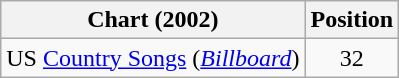<table class="wikitable sortable">
<tr>
<th scope="col">Chart (2002)</th>
<th scope="col">Position</th>
</tr>
<tr>
<td>US <a href='#'>Country Songs</a> (<em><a href='#'>Billboard</a></em>)</td>
<td align="center">32</td>
</tr>
</table>
